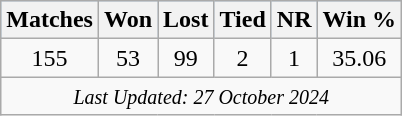<table class="wikitable plainrowheaders sortable"  style="text-align:center;">
<tr style="background:#9cf;">
<th scope="col">Matches</th>
<th scope="col">Won</th>
<th scope="col">Lost</th>
<th scope="col">Tied</th>
<th scope="col">NR</th>
<th scope="col">Win %</th>
</tr>
<tr>
<td>155</td>
<td>53</td>
<td>99</td>
<td>2</td>
<td>1</td>
<td>35.06</td>
</tr>
<tr>
<td colspan=6><small><em>Last Updated: 27 October 2024</em></small></td>
</tr>
</table>
